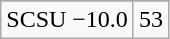<table class="wikitable">
<tr align="center">
</tr>
<tr align="center">
<td>SCSU −10.0</td>
<td>53</td>
</tr>
</table>
